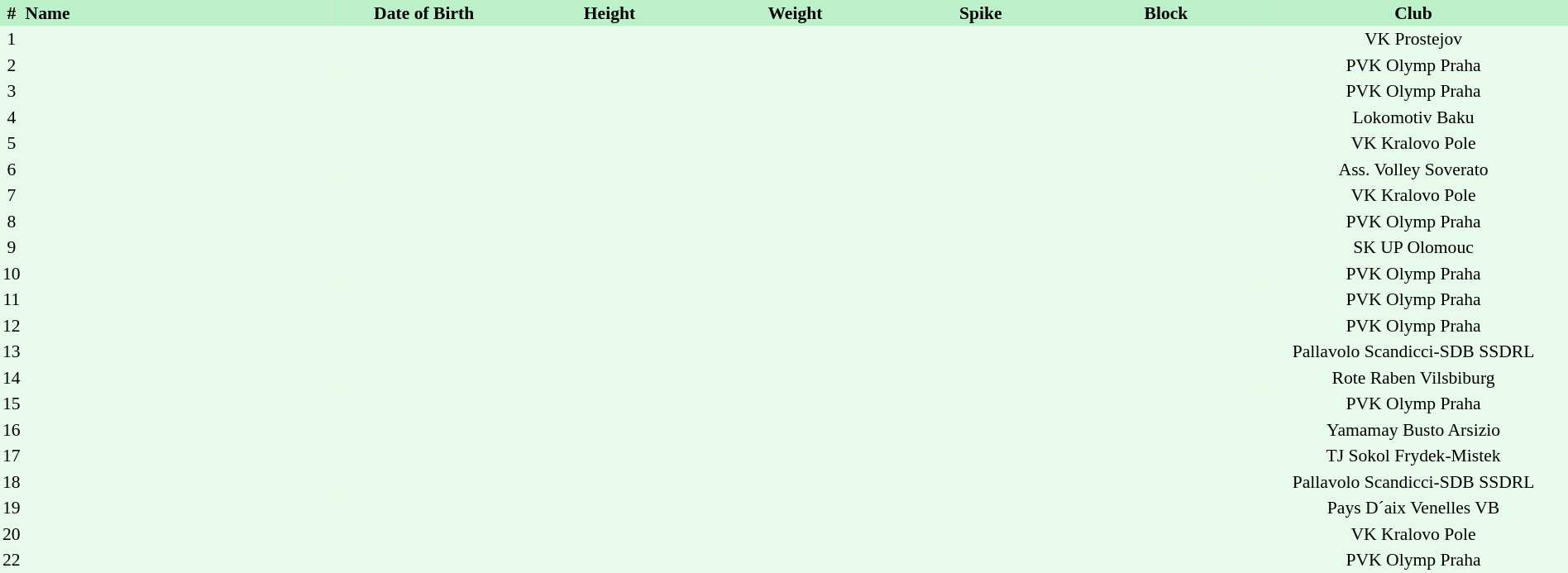<table border=0 cellpadding=2 cellspacing=0  |- bgcolor=#FFECCE style="text-align:center; font-size:90%; width:100%">
<tr bgcolor=#BBF0C9>
<th>#</th>
<th align=left width=20%>Name</th>
<th width=12%>Date of Birth</th>
<th width=12%>Height</th>
<th width=12%>Weight</th>
<th width=12%>Spike</th>
<th width=12%>Block</th>
<th width=20%>Club</th>
</tr>
<tr bgcolor=#E7FAEC>
<td>1</td>
<td align=left></td>
<td align=right></td>
<td></td>
<td></td>
<td></td>
<td></td>
<td>VK Prostejov</td>
</tr>
<tr bgcolor=#E7FAEC>
<td>2</td>
<td align=left></td>
<td align=right></td>
<td></td>
<td></td>
<td></td>
<td></td>
<td>PVK Olymp Praha</td>
</tr>
<tr bgcolor=#E7FAEC>
<td>3</td>
<td align=left></td>
<td align=right></td>
<td></td>
<td></td>
<td></td>
<td></td>
<td>PVK Olymp Praha</td>
</tr>
<tr bgcolor=#E7FAEC>
<td>4</td>
<td align=left></td>
<td align=right></td>
<td></td>
<td></td>
<td></td>
<td></td>
<td>Lokomotiv Baku</td>
</tr>
<tr bgcolor=#E7FAEC>
<td>5</td>
<td align=left></td>
<td align=right></td>
<td></td>
<td></td>
<td></td>
<td></td>
<td>VK Kralovo Pole</td>
</tr>
<tr bgcolor=#E7FAEC>
<td>6</td>
<td align=left></td>
<td align=right></td>
<td></td>
<td></td>
<td></td>
<td></td>
<td>Ass. Volley Soverato</td>
</tr>
<tr bgcolor=#E7FAEC>
<td>7</td>
<td align=left></td>
<td align=right></td>
<td></td>
<td></td>
<td></td>
<td></td>
<td>VK Kralovo Pole</td>
</tr>
<tr bgcolor=#E7FAEC>
<td>8</td>
<td align=left></td>
<td align=right></td>
<td></td>
<td></td>
<td></td>
<td></td>
<td>PVK Olymp Praha</td>
</tr>
<tr bgcolor=#E7FAEC>
<td>9</td>
<td align=left></td>
<td align=right></td>
<td></td>
<td></td>
<td></td>
<td></td>
<td>SK UP Olomouc</td>
</tr>
<tr bgcolor=#E7FAEC>
<td>10</td>
<td align=left></td>
<td align=right></td>
<td></td>
<td></td>
<td></td>
<td></td>
<td>PVK Olymp Praha</td>
</tr>
<tr bgcolor=#E7FAEC>
<td>11</td>
<td align=left></td>
<td align=right></td>
<td></td>
<td></td>
<td></td>
<td></td>
<td>PVK Olymp Praha</td>
</tr>
<tr bgcolor=#E7FAEC>
<td>12</td>
<td align=left></td>
<td align=right></td>
<td></td>
<td></td>
<td></td>
<td></td>
<td>PVK Olymp Praha</td>
</tr>
<tr bgcolor=#E7FAEC>
<td>13</td>
<td align=left></td>
<td align=right></td>
<td></td>
<td></td>
<td></td>
<td></td>
<td>Pallavolo Scandicci-SDB SSDRL</td>
</tr>
<tr bgcolor=#E7FAEC>
<td>14</td>
<td align=left></td>
<td align=right></td>
<td></td>
<td></td>
<td></td>
<td></td>
<td>Rote Raben Vilsbiburg</td>
</tr>
<tr bgcolor=#E7FAEC>
<td>15</td>
<td align=left></td>
<td align=right></td>
<td></td>
<td></td>
<td></td>
<td></td>
<td>PVK Olymp Praha</td>
</tr>
<tr bgcolor=#E7FAEC>
<td>16</td>
<td align=left></td>
<td align=right></td>
<td></td>
<td></td>
<td></td>
<td></td>
<td>Yamamay Busto Arsizio</td>
</tr>
<tr bgcolor=#E7FAEC>
<td>17</td>
<td align=left></td>
<td align=right></td>
<td></td>
<td></td>
<td></td>
<td></td>
<td>TJ Sokol Frydek-Mistek</td>
</tr>
<tr bgcolor=#E7FAEC>
<td>18</td>
<td align=left></td>
<td align=right></td>
<td></td>
<td></td>
<td></td>
<td></td>
<td>Pallavolo Scandicci-SDB SSDRL</td>
</tr>
<tr bgcolor=#E7FAEC>
<td>19</td>
<td align=left></td>
<td align=right></td>
<td></td>
<td></td>
<td></td>
<td></td>
<td>Pays D´aix Venelles VB</td>
</tr>
<tr bgcolor=#E7FAEC>
<td>20</td>
<td align=left></td>
<td align=right></td>
<td></td>
<td></td>
<td></td>
<td></td>
<td>VK Kralovo Pole</td>
</tr>
<tr bgcolor=#E7FAEC>
<td>22</td>
<td align=left></td>
<td align=right></td>
<td></td>
<td></td>
<td></td>
<td></td>
<td>PVK Olymp Praha</td>
</tr>
</table>
